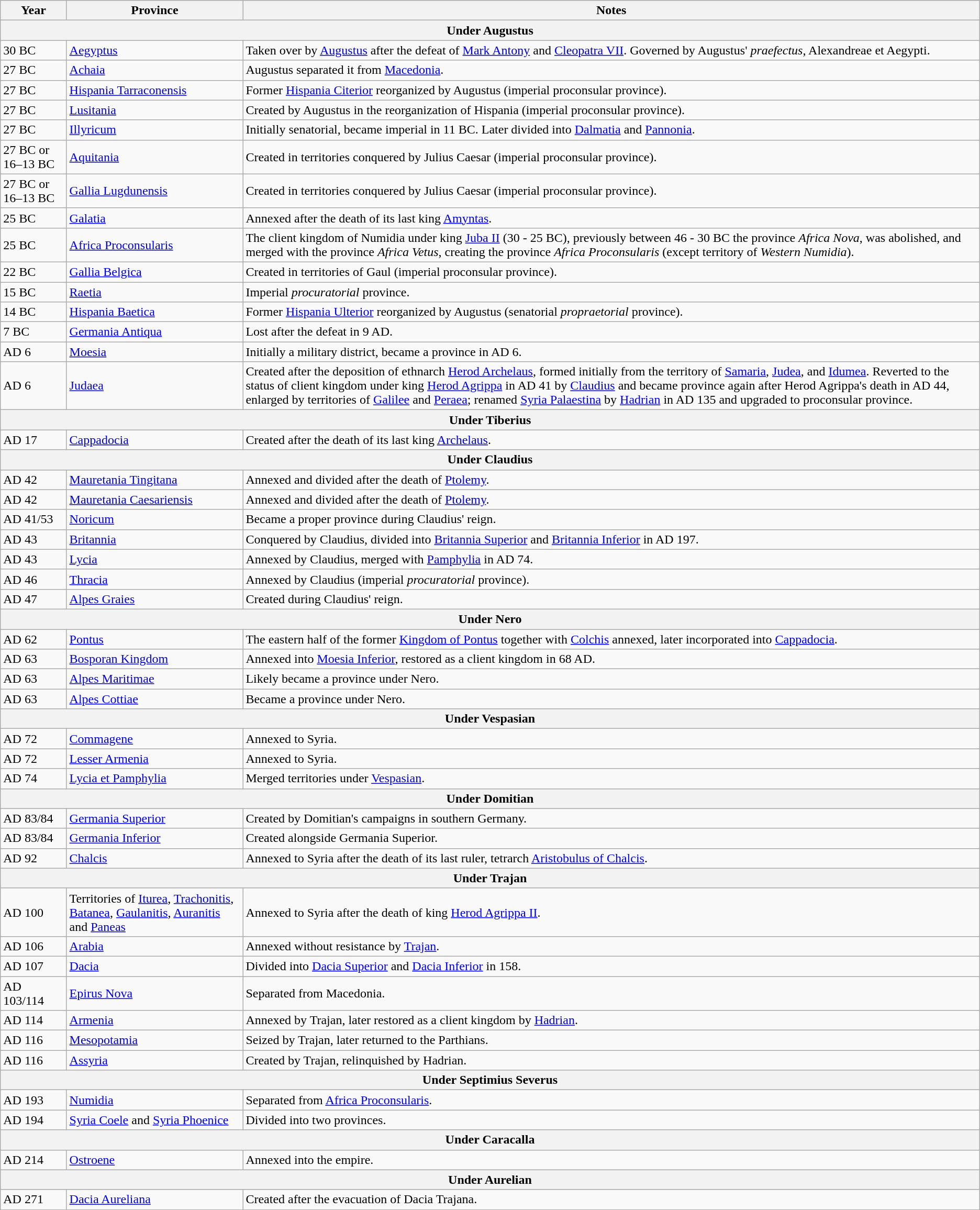<table class="wikitable">
<tr>
<th>Year</th>
<th>Province</th>
<th>Notes</th>
</tr>
<tr>
<th colspan="3">Under Augustus</th>
</tr>
<tr>
<td>30 BC</td>
<td><a href='#'>Aegyptus</a></td>
<td>Taken over by <a href='#'>Augustus</a> after the defeat of <a href='#'>Mark Antony</a> and <a href='#'>Cleopatra VII</a>. Governed by Augustus' <em>praefectus</em>, Alexandreae et Aegypti.</td>
</tr>
<tr>
<td>27 BC</td>
<td><a href='#'>Achaia</a></td>
<td>Augustus separated it from <a href='#'>Macedonia</a>.</td>
</tr>
<tr>
<td>27 BC</td>
<td><a href='#'>Hispania Tarraconensis</a></td>
<td>Former <a href='#'>Hispania Citerior</a> reorganized by Augustus (imperial proconsular province).</td>
</tr>
<tr>
<td>27 BC</td>
<td><a href='#'>Lusitania</a></td>
<td>Created by Augustus in the reorganization of Hispania (imperial proconsular province).</td>
</tr>
<tr>
<td>27 BC</td>
<td><a href='#'>Illyricum</a></td>
<td>Initially senatorial, became imperial in 11 BC. Later divided into <a href='#'>Dalmatia</a> and <a href='#'>Pannonia</a>.</td>
</tr>
<tr>
<td>27 BC or 16–13 BC</td>
<td><a href='#'>Aquitania</a></td>
<td>Created in territories conquered by Julius Caesar (imperial proconsular province).</td>
</tr>
<tr>
<td>27 BC or 16–13 BC</td>
<td><a href='#'>Gallia Lugdunensis</a></td>
<td>Created in territories conquered by Julius Caesar (imperial proconsular province).</td>
</tr>
<tr>
<td>25 BC</td>
<td><a href='#'>Galatia</a></td>
<td>Annexed after the death of its last king <a href='#'>Amyntas</a>.</td>
</tr>
<tr>
<td>25 BC</td>
<td><a href='#'>Africa Proconsularis</a></td>
<td>The client kingdom of Numidia under king <a href='#'>Juba II</a> (30 - 25 BC), previously between 46 - 30 BC the  province <em>Africa Nova</em>, was abolished, and merged with the province <em>Africa Vetus</em>, creating the province <em>Africa Proconsularis</em> (except territory of <em>Western Numidia</em>).</td>
</tr>
<tr>
<td>22 BC</td>
<td><a href='#'>Gallia Belgica</a></td>
<td>Created in territories of Gaul (imperial proconsular province).</td>
</tr>
<tr>
<td>15 BC</td>
<td><a href='#'>Raetia</a></td>
<td>Imperial <em>procuratorial</em> province.</td>
</tr>
<tr>
<td>14 BC</td>
<td><a href='#'>Hispania Baetica</a></td>
<td>Former <a href='#'>Hispania Ulterior</a> reorganized by Augustus (senatorial <em>propraetorial</em> province).</td>
</tr>
<tr>
<td>7 BC</td>
<td><a href='#'>Germania Antiqua</a></td>
<td>Lost after the defeat in 9 AD.</td>
</tr>
<tr>
<td>AD 6</td>
<td><a href='#'>Moesia</a></td>
<td>Initially a military district, became a province in AD 6.</td>
</tr>
<tr>
<td>AD 6</td>
<td><a href='#'>Judaea</a></td>
<td>Created after the deposition of ethnarch <a href='#'>Herod Archelaus</a>, formed initially from the territory of <a href='#'>Samaria</a>, <a href='#'>Judea</a>, and <a href='#'>Idumea</a>. Reverted to the status of client kingdom under king <a href='#'>Herod Agrippa</a> in AD 41 by <a href='#'>Claudius</a> and became province again after Herod Agrippa's death in AD 44, enlarged by territories of <a href='#'>Galilee</a> and <a href='#'>Peraea</a>; renamed <a href='#'>Syria Palaestina</a> by <a href='#'>Hadrian</a> in AD 135 and upgraded to proconsular province.</td>
</tr>
<tr>
<th colspan="3">Under Tiberius</th>
</tr>
<tr>
<td>AD 17</td>
<td><a href='#'>Cappadocia</a></td>
<td>Created after the death of its last king <a href='#'>Archelaus</a>.</td>
</tr>
<tr>
<th colspan="3">Under Claudius</th>
</tr>
<tr>
<td>AD 42</td>
<td><a href='#'>Mauretania Tingitana</a></td>
<td>Annexed and divided after the death of <a href='#'>Ptolemy</a>.</td>
</tr>
<tr>
<td>AD 42</td>
<td><a href='#'>Mauretania Caesariensis</a></td>
<td>Annexed and divided after the death of <a href='#'>Ptolemy</a>.</td>
</tr>
<tr>
<td>AD 41/53</td>
<td><a href='#'>Noricum</a></td>
<td>Became a proper province during Claudius' reign.</td>
</tr>
<tr>
<td>AD 43</td>
<td><a href='#'>Britannia</a></td>
<td>Conquered by Claudius, divided into <a href='#'>Britannia Superior</a> and <a href='#'>Britannia Inferior</a> in AD 197.</td>
</tr>
<tr>
<td>AD 43</td>
<td><a href='#'>Lycia</a></td>
<td>Annexed by Claudius, merged with <a href='#'>Pamphylia</a> in AD 74.</td>
</tr>
<tr>
<td>AD 46</td>
<td><a href='#'>Thracia</a></td>
<td>Annexed by Claudius (imperial <em>procuratorial</em> province).</td>
</tr>
<tr>
<td>AD 47</td>
<td><a href='#'>Alpes Graies</a></td>
<td>Created during Claudius' reign.</td>
</tr>
<tr>
<th colspan="3">Under Nero</th>
</tr>
<tr>
<td>AD 62</td>
<td><a href='#'>Pontus</a></td>
<td>The eastern half of the former <a href='#'>Kingdom of Pontus</a> together with <a href='#'>Colchis</a> annexed, later incorporated into <a href='#'>Cappadocia</a>.</td>
</tr>
<tr>
<td>AD 63</td>
<td><a href='#'>Bosporan Kingdom</a></td>
<td>Annexed into <a href='#'>Moesia Inferior</a>, restored as a client kingdom in 68 AD.</td>
</tr>
<tr>
<td>AD 63</td>
<td><a href='#'>Alpes Maritimae</a></td>
<td>Likely became a province under Nero.</td>
</tr>
<tr>
<td>AD 63</td>
<td><a href='#'>Alpes Cottiae</a></td>
<td>Became a province under Nero.</td>
</tr>
<tr>
<th colspan="3">Under Vespasian</th>
</tr>
<tr>
<td>AD 72</td>
<td><a href='#'>Commagene</a></td>
<td>Annexed to Syria.</td>
</tr>
<tr>
<td>AD 72</td>
<td><a href='#'>Lesser Armenia</a></td>
<td>Annexed to Syria.</td>
</tr>
<tr>
<td>AD 74</td>
<td><a href='#'>Lycia et Pamphylia</a></td>
<td>Merged territories under <a href='#'>Vespasian</a>.</td>
</tr>
<tr>
<th colspan="3">Under Domitian</th>
</tr>
<tr>
<td>AD 83/84</td>
<td><a href='#'>Germania Superior</a></td>
<td>Created by Domitian's campaigns in southern Germany.</td>
</tr>
<tr>
<td>AD 83/84</td>
<td><a href='#'>Germania Inferior</a></td>
<td>Created alongside Germania Superior.</td>
</tr>
<tr>
<td>AD 92</td>
<td><a href='#'>Chalcis</a></td>
<td>Annexed to Syria after the death of its last ruler, tetrarch <a href='#'>Aristobulus of Chalcis</a>.</td>
</tr>
<tr>
<th colspan="3">Under Trajan</th>
</tr>
<tr>
<td>AD 100</td>
<td>Territories of <a href='#'>Iturea</a>, <a href='#'>Trachonitis</a>, <a href='#'>Batanea</a>, <a href='#'>Gaulanitis</a>, <a href='#'>Auranitis</a> and <a href='#'>Paneas</a></td>
<td>Annexed to Syria after the death of king <a href='#'>Herod Agrippa II</a>.</td>
</tr>
<tr>
<td>AD 106</td>
<td><a href='#'>Arabia</a></td>
<td>Annexed without resistance by <a href='#'>Trajan</a>.</td>
</tr>
<tr>
<td>AD 107</td>
<td><a href='#'>Dacia</a></td>
<td>Divided into <a href='#'>Dacia Superior</a> and <a href='#'>Dacia Inferior</a> in 158.</td>
</tr>
<tr>
<td>AD 103/114</td>
<td><a href='#'>Epirus Nova</a></td>
<td>Separated from Macedonia.</td>
</tr>
<tr>
<td>AD 114</td>
<td><a href='#'>Armenia</a></td>
<td>Annexed by Trajan, later restored as a client kingdom by <a href='#'>Hadrian</a>.</td>
</tr>
<tr>
<td>AD 116</td>
<td><a href='#'>Mesopotamia</a></td>
<td>Seized by Trajan, later returned to the Parthians.</td>
</tr>
<tr>
<td>AD 116</td>
<td><a href='#'>Assyria</a></td>
<td>Created by Trajan, relinquished by Hadrian.</td>
</tr>
<tr>
<th colspan="3">Under Septimius Severus</th>
</tr>
<tr>
<td>AD 193</td>
<td><a href='#'>Numidia</a></td>
<td>Separated from <a href='#'>Africa Proconsularis</a>.</td>
</tr>
<tr>
<td>AD 194</td>
<td><a href='#'>Syria Coele</a> and <a href='#'>Syria Phoenice</a></td>
<td>Divided into two provinces.</td>
</tr>
<tr>
<th colspan="3">Under Caracalla</th>
</tr>
<tr>
<td>AD 214</td>
<td><a href='#'>Ostroene</a></td>
<td>Annexed into the empire.</td>
</tr>
<tr>
<th colspan="3">Under Aurelian</th>
</tr>
<tr>
<td>AD 271</td>
<td><a href='#'>Dacia Aureliana</a></td>
<td>Created after the evacuation of Dacia Trajana.</td>
</tr>
</table>
